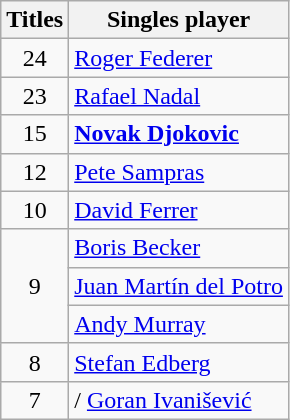<table class="wikitable nowrap" style="display:inline-table;">
<tr>
<th>Titles</th>
<th>Singles player</th>
</tr>
<tr>
<td align=center>24</td>
<td> <a href='#'>Roger Federer</a></td>
</tr>
<tr>
<td align=center>23</td>
<td> <a href='#'>Rafael Nadal</a></td>
</tr>
<tr>
<td align=center>15</td>
<td> <strong><a href='#'>Novak Djokovic</a></strong></td>
</tr>
<tr>
<td align=center>12</td>
<td> <a href='#'>Pete Sampras</a></td>
</tr>
<tr>
<td align=center>10</td>
<td> <a href='#'>David Ferrer</a></td>
</tr>
<tr>
<td rowspan="3" align=center>9</td>
<td> <a href='#'>Boris Becker</a></td>
</tr>
<tr>
<td> <a href='#'>Juan Martín del Potro</a></td>
</tr>
<tr>
<td> <a href='#'>Andy Murray</a></td>
</tr>
<tr>
<td align=center>8</td>
<td> <a href='#'>Stefan Edberg</a></td>
</tr>
<tr>
<td align=center>7</td>
<td>/ <a href='#'>Goran Ivanišević</a></td>
</tr>
</table>
